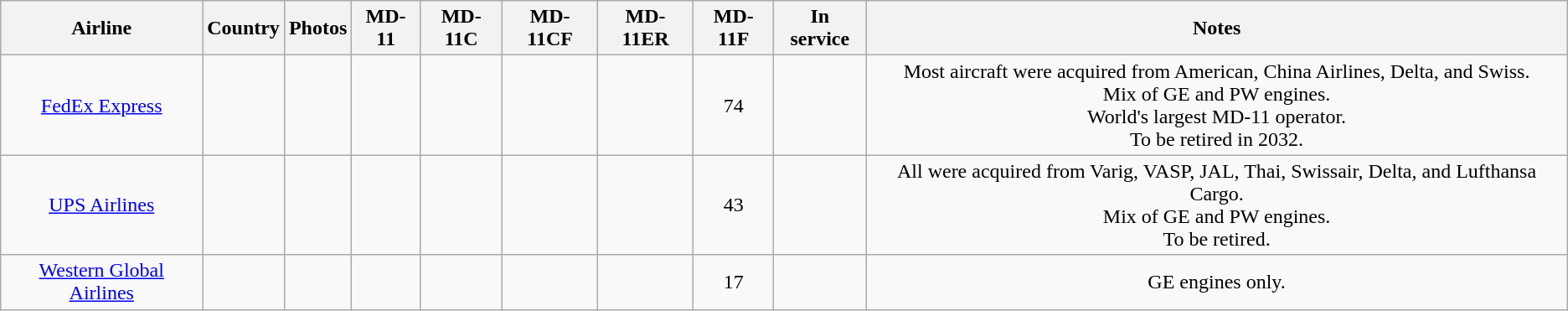<table class="wikitable sortable sticky-header" style=text-align:center;>
<tr>
<th>Airline</th>
<th Photos>Country</th>
<th>Photos</th>
<th>MD-11</th>
<th>MD-11C</th>
<th>MD-11CF</th>
<th>MD-11ER</th>
<th>MD-11F</th>
<th>In service</th>
<th>Notes</th>
</tr>
<tr>
<td><a href='#'>FedEx Express</a></td>
<td align=center></td>
<td></td>
<td></td>
<td></td>
<td></td>
<td></td>
<td align=center>74</td>
<td></td>
<td>Most aircraft were acquired from American, China Airlines, Delta, and Swiss.<br>Mix of GE and PW engines.<br>World's largest MD-11 operator.<br>To be retired in 2032.</td>
</tr>
<tr>
<td><a href='#'>UPS Airlines</a></td>
<td align=center></td>
<td></td>
<td></td>
<td></td>
<td></td>
<td></td>
<td align=center>43</td>
<td></td>
<td>All were acquired from Varig, VASP, JAL, Thai, Swissair, Delta, and Lufthansa Cargo.<br>Mix of GE and PW engines.<br>To be retired.</td>
</tr>
<tr>
<td><a href='#'>Western Global Airlines</a></td>
<td align=center></td>
<td></td>
<td></td>
<td></td>
<td></td>
<td></td>
<td align=center>17</td>
<td></td>
<td>GE engines only.</td>
</tr>
</table>
